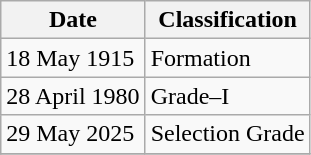<table class="wikitable">
<tr>
<th>Date</th>
<th>Classification</th>
</tr>
<tr>
<td>18 May 1915</td>
<td>Formation</td>
</tr>
<tr>
<td>28 April 1980</td>
<td>Grade–I</td>
</tr>
<tr>
<td>29 May 2025</td>
<td>Selection Grade</td>
</tr>
<tr>
</tr>
</table>
